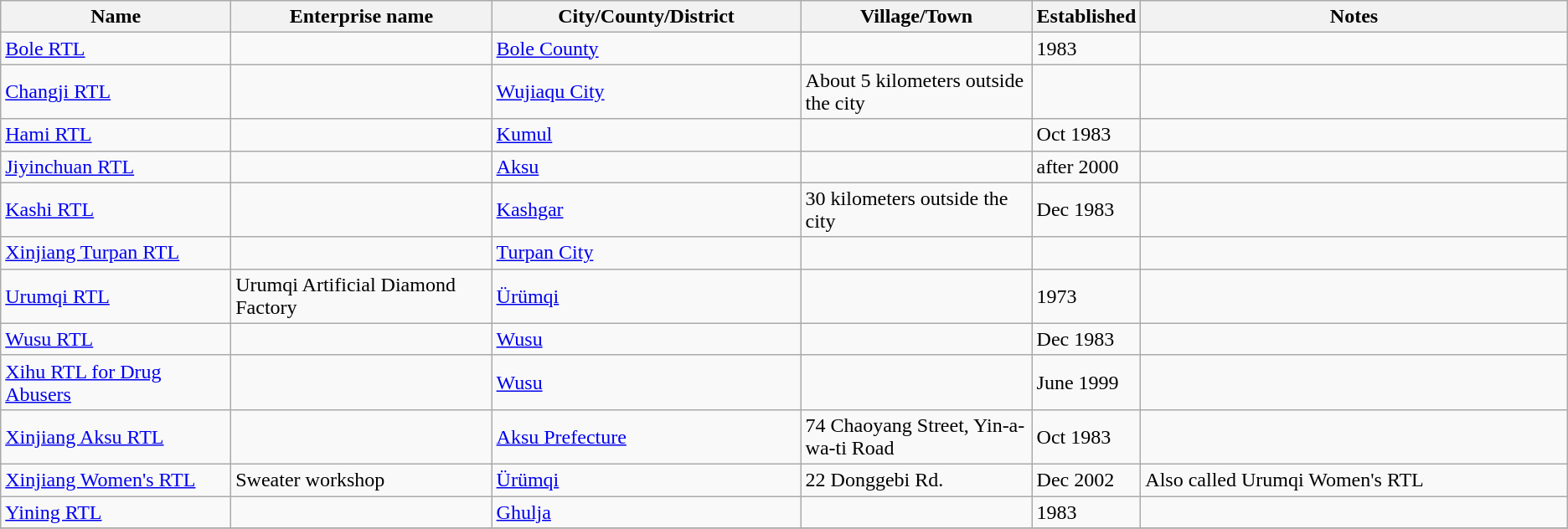<table class="wikitable">
<tr>
<th width=15%>Name</th>
<th width=17%>Enterprise name</th>
<th width=20%>City/County/District</th>
<th width=15%>Village/Town</th>
<th width=5%>Established</th>
<th width=28%>Notes</th>
</tr>
<tr>
<td><a href='#'>Bole RTL</a></td>
<td></td>
<td><a href='#'>Bole County</a></td>
<td></td>
<td>1983</td>
<td></td>
</tr>
<tr>
<td><a href='#'>Changji RTL</a></td>
<td></td>
<td><a href='#'>Wujiaqu City</a></td>
<td>About 5 kilometers outside the city</td>
<td></td>
<td></td>
</tr>
<tr>
<td><a href='#'>Hami RTL</a></td>
<td></td>
<td><a href='#'>Kumul</a></td>
<td></td>
<td>Oct 1983</td>
<td></td>
</tr>
<tr>
<td><a href='#'>Jiyinchuan RTL</a></td>
<td></td>
<td><a href='#'>Aksu</a></td>
<td></td>
<td>after 2000</td>
<td></td>
</tr>
<tr>
<td><a href='#'>Kashi RTL</a></td>
<td></td>
<td><a href='#'>Kashgar</a></td>
<td>30 kilometers outside the city</td>
<td>Dec 1983</td>
<td></td>
</tr>
<tr>
<td><a href='#'>Xinjiang Turpan RTL</a></td>
<td></td>
<td><a href='#'>Turpan City</a></td>
<td></td>
<td></td>
<td></td>
</tr>
<tr>
<td><a href='#'>Urumqi RTL</a></td>
<td>Urumqi Artificial Diamond Factory</td>
<td><a href='#'>Ürümqi</a></td>
<td></td>
<td>1973</td>
<td></td>
</tr>
<tr>
<td><a href='#'>Wusu RTL</a></td>
<td></td>
<td><a href='#'>Wusu</a></td>
<td></td>
<td>Dec 1983</td>
<td></td>
</tr>
<tr>
<td><a href='#'>Xihu RTL for Drug Abusers</a></td>
<td></td>
<td><a href='#'>Wusu</a></td>
<td></td>
<td>June 1999</td>
<td></td>
</tr>
<tr>
<td><a href='#'>Xinjiang Aksu RTL</a></td>
<td></td>
<td><a href='#'>Aksu Prefecture</a></td>
<td>74 Chaoyang Street, Yin-a-wa-ti Road</td>
<td>Oct 1983</td>
<td></td>
</tr>
<tr>
<td><a href='#'>Xinjiang Women's RTL</a></td>
<td>Sweater workshop</td>
<td><a href='#'>Ürümqi</a></td>
<td>22 Donggebi Rd.</td>
<td>Dec 2002</td>
<td>Also called Urumqi Women's RTL</td>
</tr>
<tr>
<td><a href='#'>Yining RTL</a></td>
<td></td>
<td><a href='#'>Ghulja</a></td>
<td></td>
<td>1983</td>
<td></td>
</tr>
<tr>
</tr>
</table>
